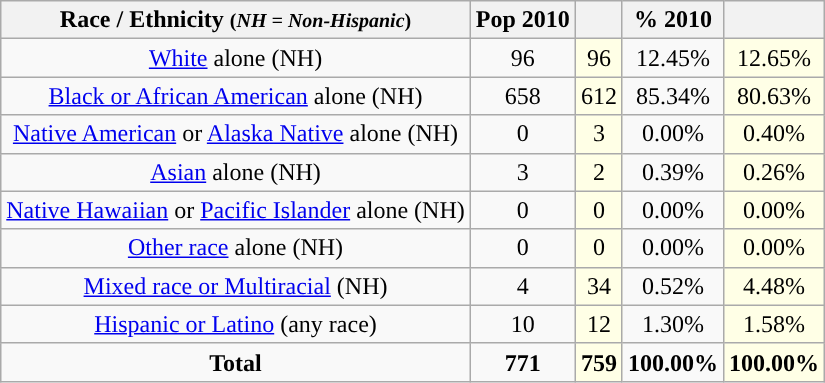<table class="wikitable" style="text-align:center;">
<tr>
<th>Race / Ethnicity <small>(<em>NH = Non-Hispanic</em>)</small></th>
<th>Pop 2010</th>
<th></th>
<th>% 2010</th>
<th></th>
</tr>
<tr>
<td><a href='#'>White</a> alone (NH)</td>
<td>96</td>
<td style='background: #ffffe6;'>96</td>
<td>12.45%</td>
<td style='background: #ffffe6;'>12.65%</td>
</tr>
<tr>
<td><a href='#'>Black or African American</a> alone (NH)</td>
<td>658</td>
<td style='background: #ffffe6;'>612</td>
<td>85.34%</td>
<td style='background: #ffffe6;'>80.63%</td>
</tr>
<tr>
<td><a href='#'>Native American</a> or <a href='#'>Alaska Native</a> alone (NH)</td>
<td>0</td>
<td style='background: #ffffe6;'>3</td>
<td>0.00%</td>
<td style='background: #ffffe6;'>0.40%</td>
</tr>
<tr>
<td><a href='#'>Asian</a> alone (NH)</td>
<td>3</td>
<td style='background: #ffffe6;'>2</td>
<td>0.39%</td>
<td style='background: #ffffe6;'>0.26%</td>
</tr>
<tr>
<td><a href='#'>Native Hawaiian</a> or <a href='#'>Pacific Islander</a> alone (NH)</td>
<td>0</td>
<td style='background: #ffffe6;'>0</td>
<td>0.00%</td>
<td style='background: #ffffe6;'>0.00%</td>
</tr>
<tr>
<td><a href='#'>Other race</a> alone (NH)</td>
<td>0</td>
<td style='background: #ffffe6;'>0</td>
<td>0.00%</td>
<td style='background: #ffffe6;'>0.00%</td>
</tr>
<tr>
<td><a href='#'>Mixed race or Multiracial</a> (NH)</td>
<td>4</td>
<td style='background: #ffffe6;'>34</td>
<td>0.52%</td>
<td style='background: #ffffe6;'>4.48%</td>
</tr>
<tr>
<td><a href='#'>Hispanic or Latino</a> (any race)</td>
<td>10</td>
<td style='background: #ffffe6;'>12</td>
<td>1.30%</td>
<td style='background: #ffffe6;'>1.58%</td>
</tr>
<tr>
<td><strong>Total</strong></td>
<td><strong>771</strong></td>
<td style='background: #ffffe6;'><strong>759</strong></td>
<td><strong>100.00%</strong></td>
<td style='background: #ffffe6;'><strong>100.00%</strong></td>
</tr>
</table>
